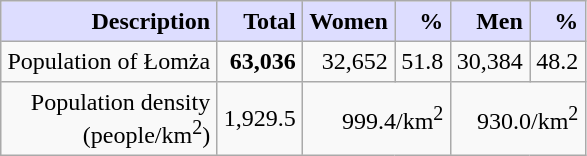<table border="1" cellpadding="4" cellspacing="0" style="margin:0 0 1em 1em; background:#f9f9f9; border:1px #aaa solid; border-collapse:collapse; text-align:right;">
<tr>
<th style="background:#ddf;">Description</th>
<th style="background:#ddf;">Total</th>
<th style="background:#ddf;">Women</th>
<th style="background:#ddf;">%</th>
<th style="background:#ddf;">Men</th>
<th style="background:#ddf;">%</th>
</tr>
<tr>
<td>Population of Łomża</td>
<td><strong>63,036</strong></td>
<td>32,652</td>
<td>51.8</td>
<td>30,384</td>
<td>48.2</td>
</tr>
<tr>
<td>Population density<br> (people/km<sup>2</sup>)</td>
<td>1,929.5</td>
<td colspan=2>999.4/km<sup>2</sup></td>
<td colspan=2>930.0/km<sup>2</sup></td>
</tr>
</table>
